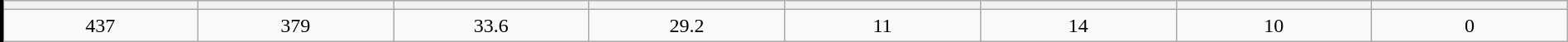<table class="wikitable" style="width:100%; text-align:center; border-left:#000 3px solid;">
<tr>
<th style="width:12.5%;"></th>
<th style="width:12.5%;"></th>
<th style="width:12.5%;"></th>
<th style="width:12.5%;"></th>
<th style="width:12.5%;"></th>
<th style="width:12.5%;"></th>
<th style="width:12.5%;"></th>
<th style="width:12.5%;"></th>
</tr>
<tr>
<td>437</td>
<td>379</td>
<td>33.6</td>
<td>29.2</td>
<td>11</td>
<td>14</td>
<td>10</td>
<td>0</td>
</tr>
</table>
